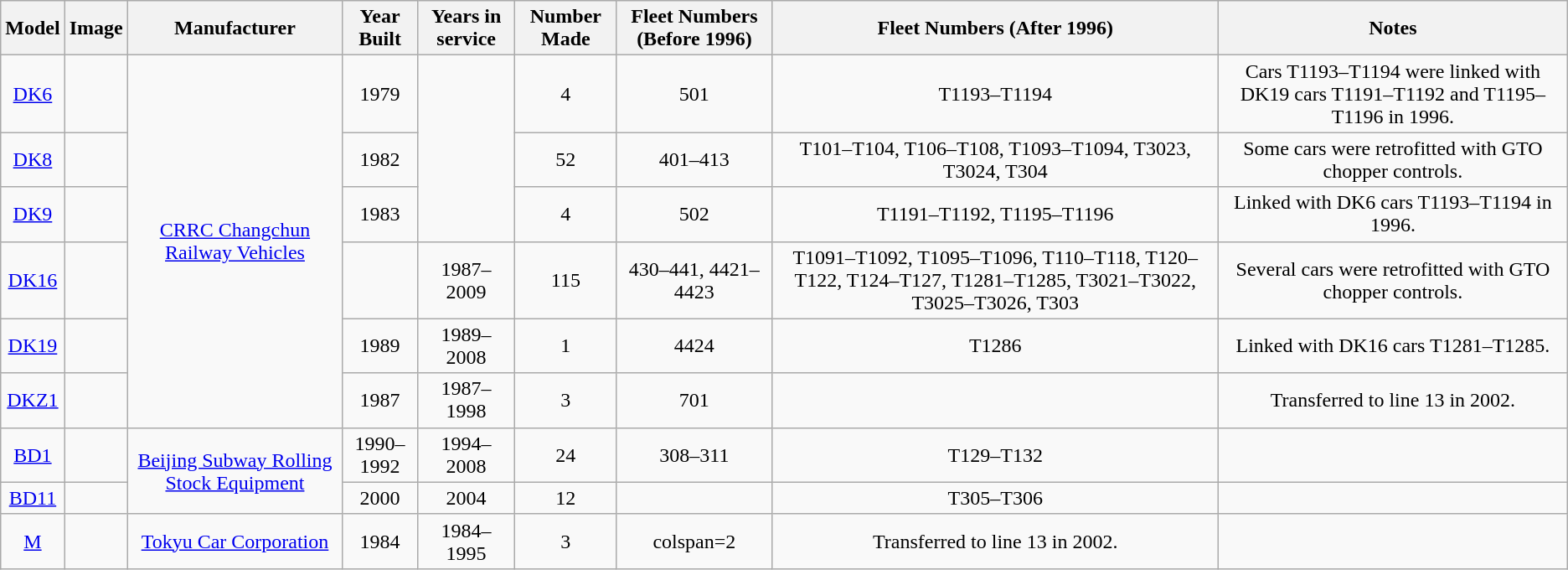<table class="wikitable" style="border-collapse: collapse; text-align: center;">
<tr>
<th>Model</th>
<th>Image</th>
<th>Manufacturer</th>
<th>Year Built</th>
<th>Years in service</th>
<th>Number Made</th>
<th>Fleet Numbers (Before 1996)</th>
<th>Fleet Numbers (After 1996)</th>
<th>Notes</th>
</tr>
<tr>
<td><a href='#'>DK6</a></td>
<td></td>
<td rowspan=6><a href='#'>CRRC Changchun Railway Vehicles</a></td>
<td>1979</td>
<td rowspan="3"></td>
<td>4</td>
<td>501</td>
<td>T1193–T1194</td>
<td>Cars T1193–T1194 were linked with DK19 cars T1191–T1192 and T1195–T1196 in 1996.</td>
</tr>
<tr>
<td><a href='#'>DK8</a></td>
<td></td>
<td>1982</td>
<td>52</td>
<td>401–413</td>
<td>T101–T104, T106–T108, T1093–T1094, T3023, T3024, T304</td>
<td>Some cars were retrofitted with GTO chopper controls.</td>
</tr>
<tr>
<td><a href='#'>DK9</a></td>
<td></td>
<td>1983</td>
<td>4</td>
<td>502</td>
<td>T1191–T1192, T1195–T1196</td>
<td>Linked with DK6 cars T1193–T1194 in 1996.</td>
</tr>
<tr>
<td><a href='#'>DK16</a></td>
<td></td>
<td></td>
<td>1987–2009</td>
<td>115</td>
<td>430–441, 4421–4423</td>
<td>T1091–T1092, T1095–T1096, T110–T118, T120–T122, T124–T127, T1281–T1285, T3021–T3022, T3025–T3026, T303</td>
<td>Several cars were retrofitted with GTO chopper controls.</td>
</tr>
<tr>
<td><a href='#'>DK19</a></td>
<td></td>
<td>1989</td>
<td>1989–2008</td>
<td>1</td>
<td>4424</td>
<td>T1286</td>
<td>Linked with DK16 cars T1281–T1285.</td>
</tr>
<tr>
<td><a href='#'>DKZ1</a></td>
<td></td>
<td>1987</td>
<td>1987–1998</td>
<td>3</td>
<td>701</td>
<td></td>
<td>Transferred to line 13 in 2002.</td>
</tr>
<tr>
<td><a href='#'>BD1</a></td>
<td></td>
<td rowspan=2><a href='#'>Beijing Subway Rolling Stock Equipment</a></td>
<td>1990–1992</td>
<td>1994–2008</td>
<td>24</td>
<td>308–311</td>
<td>T129–T132</td>
<td></td>
</tr>
<tr>
<td><a href='#'>BD11</a></td>
<td></td>
<td>2000</td>
<td>2004</td>
<td>12</td>
<td></td>
<td>T305–T306</td>
<td></td>
</tr>
<tr>
<td><a href='#'>M</a></td>
<td></td>
<td><a href='#'>Tokyu Car Corporation</a></td>
<td>1984</td>
<td>1984–1995</td>
<td>3</td>
<td>colspan=2 </td>
<td>Transferred to line 13 in 2002.</td>
</tr>
</table>
